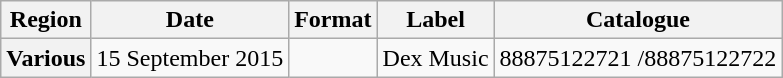<table class="wikitable plainrowheaders">
<tr>
<th scope="col">Region</th>
<th scope="col">Date</th>
<th scope="col">Format</th>
<th scope="col">Label</th>
<th scope="col">Catalogue</th>
</tr>
<tr>
<th scope="row">Various</th>
<td>15 September 2015</td>
<td></td>
<td>Dex Music</td>
<td>88875122721 /88875122722</td>
</tr>
</table>
